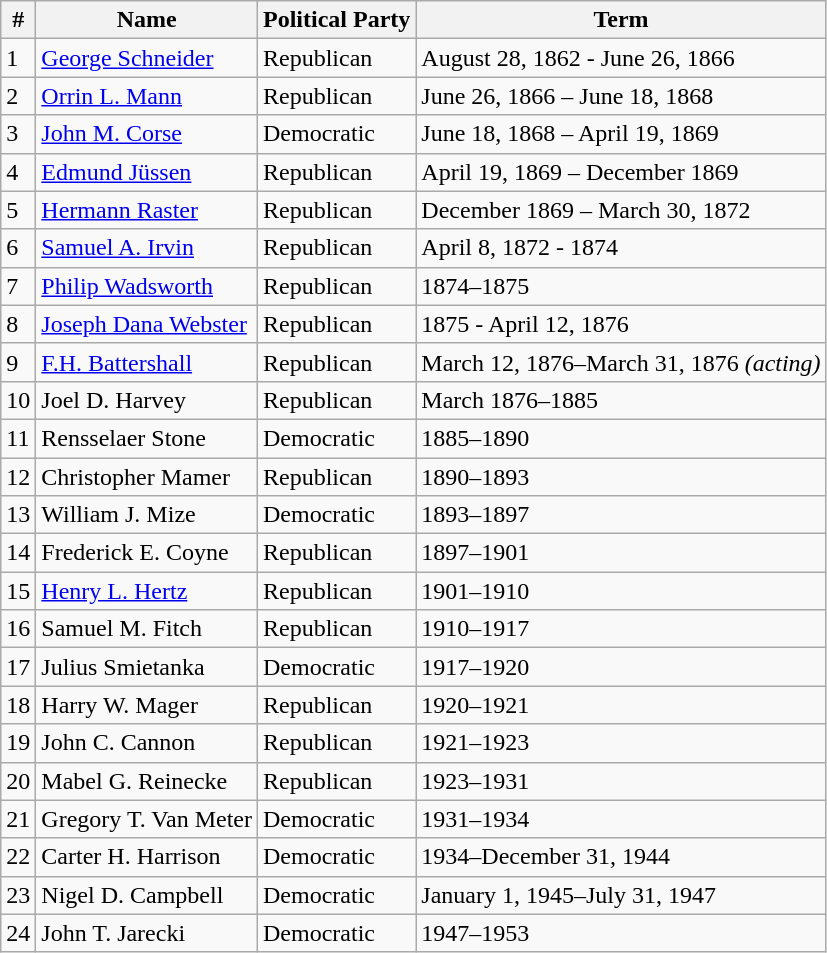<table class="wikitable" border="1">
<tr>
<th>#</th>
<th>Name</th>
<th>Political Party</th>
<th>Term</th>
</tr>
<tr>
<td>1</td>
<td><a href='#'>George Schneider</a></td>
<td>Republican</td>
<td>August 28, 1862 - June 26, 1866</td>
</tr>
<tr>
<td>2</td>
<td><a href='#'>Orrin L. Mann</a></td>
<td>Republican</td>
<td>June 26, 1866 – June 18, 1868</td>
</tr>
<tr>
<td>3</td>
<td><a href='#'>John M. Corse</a></td>
<td>Democratic</td>
<td>June 18, 1868 – April 19, 1869</td>
</tr>
<tr>
<td>4</td>
<td><a href='#'>Edmund Jüssen</a></td>
<td>Republican</td>
<td>April 19, 1869 – December 1869</td>
</tr>
<tr>
<td>5</td>
<td><a href='#'>Hermann Raster</a></td>
<td>Republican</td>
<td>December 1869 – March 30, 1872</td>
</tr>
<tr>
<td>6</td>
<td><a href='#'>Samuel A. Irvin</a></td>
<td>Republican</td>
<td>April 8, 1872 - 1874</td>
</tr>
<tr>
<td>7</td>
<td><a href='#'>Philip Wadsworth</a></td>
<td>Republican</td>
<td>1874–1875</td>
</tr>
<tr>
<td>8</td>
<td><a href='#'>Joseph Dana Webster</a></td>
<td>Republican</td>
<td>1875 - April 12, 1876</td>
</tr>
<tr>
<td>9</td>
<td><a href='#'>F.H. Battershall</a></td>
<td>Republican</td>
<td>March 12, 1876–March 31, 1876 <em>(acting)</em></td>
</tr>
<tr>
<td>10</td>
<td>Joel D. Harvey</td>
<td>Republican</td>
<td>March 1876–1885</td>
</tr>
<tr>
<td>11</td>
<td>Rensselaer Stone</td>
<td>Democratic</td>
<td>1885–1890</td>
</tr>
<tr>
<td>12</td>
<td>Christopher Mamer</td>
<td>Republican</td>
<td>1890–1893</td>
</tr>
<tr>
<td>13</td>
<td>William J. Mize</td>
<td>Democratic</td>
<td>1893–1897</td>
</tr>
<tr>
<td>14</td>
<td>Frederick E. Coyne</td>
<td>Republican</td>
<td>1897–1901</td>
</tr>
<tr>
<td>15</td>
<td><a href='#'>Henry L. Hertz</a></td>
<td>Republican</td>
<td>1901–1910</td>
</tr>
<tr>
<td>16</td>
<td>Samuel M. Fitch</td>
<td>Republican</td>
<td>1910–1917</td>
</tr>
<tr>
<td>17</td>
<td>Julius Smietanka</td>
<td>Democratic</td>
<td>1917–1920</td>
</tr>
<tr>
<td>18</td>
<td>Harry W. Mager</td>
<td>Republican</td>
<td>1920–1921</td>
</tr>
<tr>
<td>19</td>
<td>John C. Cannon</td>
<td>Republican</td>
<td>1921–1923</td>
</tr>
<tr>
<td>20</td>
<td>Mabel G. Reinecke</td>
<td>Republican</td>
<td>1923–1931</td>
</tr>
<tr>
<td>21</td>
<td>Gregory T. Van Meter</td>
<td>Democratic</td>
<td>1931–1934</td>
</tr>
<tr>
<td>22</td>
<td>Carter H. Harrison</td>
<td>Democratic</td>
<td>1934–December 31, 1944</td>
</tr>
<tr>
<td>23</td>
<td>Nigel D. Campbell</td>
<td>Democratic</td>
<td>January 1, 1945–July 31, 1947</td>
</tr>
<tr>
<td>24</td>
<td>John T. Jarecki</td>
<td>Democratic</td>
<td>1947–1953</td>
</tr>
</table>
